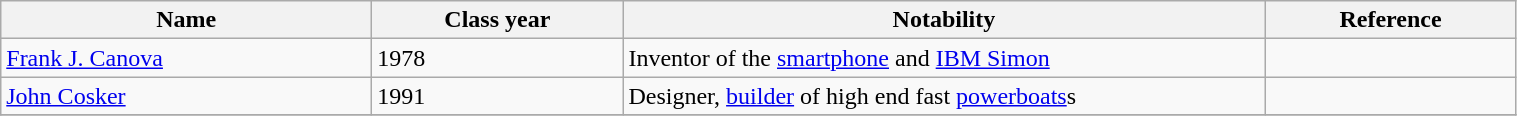<table class="wikitable sortable" style="width: 80%;">
<tr valign="top">
<th style="width: 15em;">Name</th>
<th style="width: 10em;">Class year</th>
<th>Notability</th>
<th class="unsortable"  style="width: 10em;">Reference</th>
</tr>
<tr>
<td><a href='#'>Frank J. Canova</a></td>
<td>1978</td>
<td>Inventor of the <a href='#'>smartphone</a> and <a href='#'>IBM Simon</a></td>
<td></td>
</tr>
<tr>
<td><a href='#'>John Cosker</a></td>
<td>1991</td>
<td>Designer, <a href='#'>builder</a> of high end fast <a href='#'>powerboats</a>s</td>
<td></td>
</tr>
<tr>
</tr>
</table>
